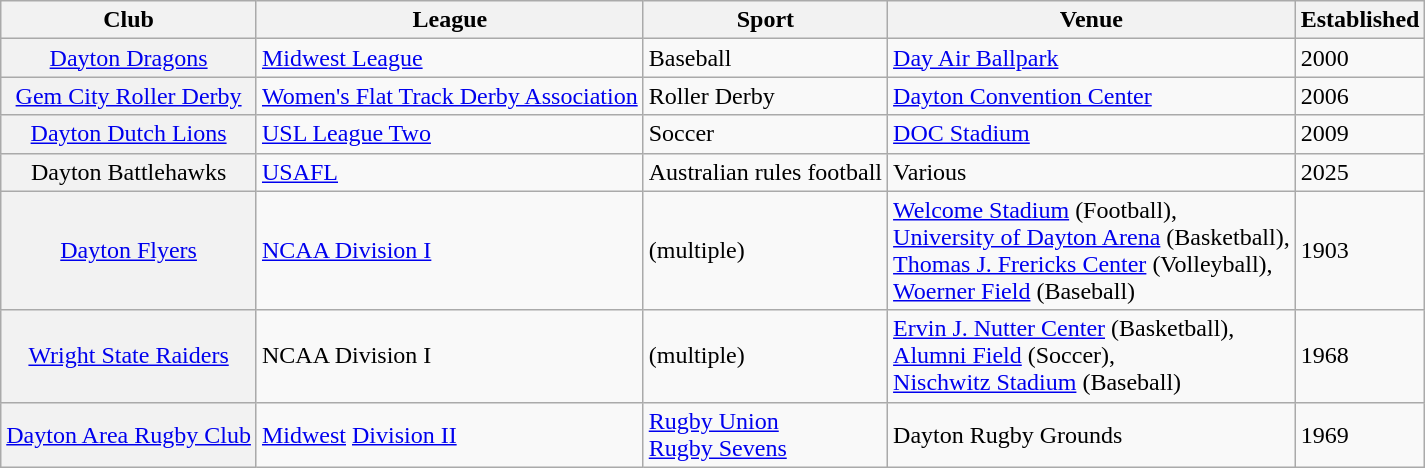<table class="wikitable sortable">
<tr>
<th scope="col">Club</th>
<th scope="col">League</th>
<th scope="col">Sport</th>
<th scope="col">Venue</th>
<th scope="col">Established</th>
</tr>
<tr>
<th scope="row" style="font-weight: normal;"><a href='#'>Dayton Dragons</a></th>
<td><a href='#'>Midwest League</a></td>
<td>Baseball</td>
<td><a href='#'>Day Air Ballpark</a></td>
<td>2000</td>
</tr>
<tr>
<th scope="row" style="font-weight: normal;"><a href='#'>Gem City Roller Derby</a></th>
<td><a href='#'>Women's Flat Track Derby Association</a></td>
<td>Roller Derby</td>
<td><a href='#'>Dayton Convention Center</a></td>
<td>2006</td>
</tr>
<tr>
<th scope="row" style="font-weight: normal;"><a href='#'>Dayton Dutch Lions</a></th>
<td><a href='#'>USL League Two</a></td>
<td>Soccer</td>
<td><a href='#'>DOC Stadium</a></td>
<td>2009</td>
</tr>
<tr>
<th scope="row" style="font-weight: normal;">Dayton Battlehawks</th>
<td><a href='#'>USAFL</a></td>
<td>Australian rules football</td>
<td>Various</td>
<td>2025</td>
</tr>
<tr>
<th scope="row" style="font-weight: normal;"><a href='#'>Dayton Flyers</a></th>
<td><a href='#'>NCAA Division I</a></td>
<td>(multiple)</td>
<td><a href='#'>Welcome Stadium</a> (Football), <br> <a href='#'>University of Dayton Arena</a> (Basketball), <br> <a href='#'>Thomas J. Frericks Center</a> (Volleyball), <br> <a href='#'>Woerner Field</a> (Baseball)</td>
<td>1903</td>
</tr>
<tr>
<th scope="row" style="font-weight: normal;"><a href='#'>Wright State Raiders</a></th>
<td>NCAA Division I</td>
<td>(multiple)</td>
<td><a href='#'>Ervin J. Nutter Center</a> (Basketball), <br> <a href='#'>Alumni Field</a> (Soccer), <br> <a href='#'>Nischwitz Stadium</a> (Baseball)</td>
<td>1968</td>
</tr>
<tr>
<th scope="row" style="font-weight: normal;"><a href='#'>Dayton Area Rugby Club</a></th>
<td><a href='#'>Midwest</a> <a href='#'>Division II</a></td>
<td><a href='#'>Rugby Union</a><br><a href='#'>Rugby Sevens</a></td>
<td>Dayton Rugby Grounds</td>
<td>1969</td>
</tr>
</table>
